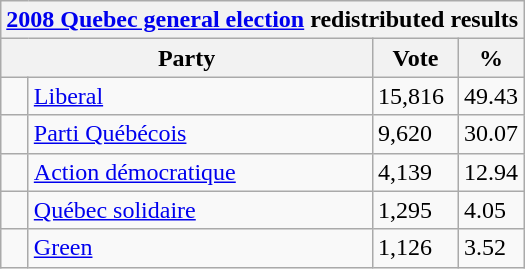<table class="wikitable">
<tr>
<th colspan="4"><a href='#'>2008 Quebec general election</a> redistributed results</th>
</tr>
<tr>
<th bgcolor="#DDDDFF" width="230px" colspan="2">Party</th>
<th bgcolor="#DDDDFF" width="50px">Vote</th>
<th bgcolor="#DDDDFF" width="30px">%</th>
</tr>
<tr>
<td> </td>
<td><a href='#'>Liberal</a></td>
<td>15,816</td>
<td>49.43</td>
</tr>
<tr>
<td> </td>
<td><a href='#'>Parti Québécois</a></td>
<td>9,620</td>
<td>30.07</td>
</tr>
<tr>
<td> </td>
<td><a href='#'>Action démocratique</a></td>
<td>4,139</td>
<td>12.94</td>
</tr>
<tr>
<td> </td>
<td><a href='#'>Québec solidaire</a></td>
<td>1,295</td>
<td>4.05</td>
</tr>
<tr>
<td> </td>
<td><a href='#'>Green</a></td>
<td>1,126</td>
<td>3.52</td>
</tr>
</table>
